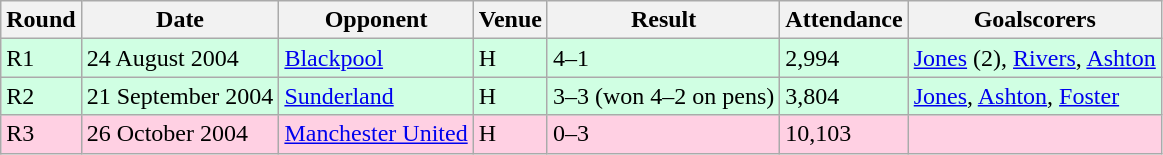<table class="wikitable">
<tr>
<th>Round</th>
<th>Date</th>
<th>Opponent</th>
<th>Venue</th>
<th>Result</th>
<th>Attendance</th>
<th>Goalscorers</th>
</tr>
<tr style="background-color: #d0ffe3;">
<td>R1</td>
<td>24 August 2004</td>
<td><a href='#'>Blackpool</a></td>
<td>H</td>
<td>4–1</td>
<td>2,994</td>
<td><a href='#'>Jones</a> (2), <a href='#'>Rivers</a>, <a href='#'>Ashton</a></td>
</tr>
<tr style="background-color: #d0ffe3;">
<td>R2</td>
<td>21 September 2004</td>
<td><a href='#'>Sunderland</a></td>
<td>H</td>
<td>3–3 (won 4–2 on pens)</td>
<td>3,804</td>
<td><a href='#'>Jones</a>, <a href='#'>Ashton</a>, <a href='#'>Foster</a></td>
</tr>
<tr style="background-color: #ffd0e3;">
<td>R3</td>
<td>26 October 2004</td>
<td><a href='#'>Manchester United</a></td>
<td>H</td>
<td>0–3</td>
<td>10,103</td>
<td></td>
</tr>
</table>
